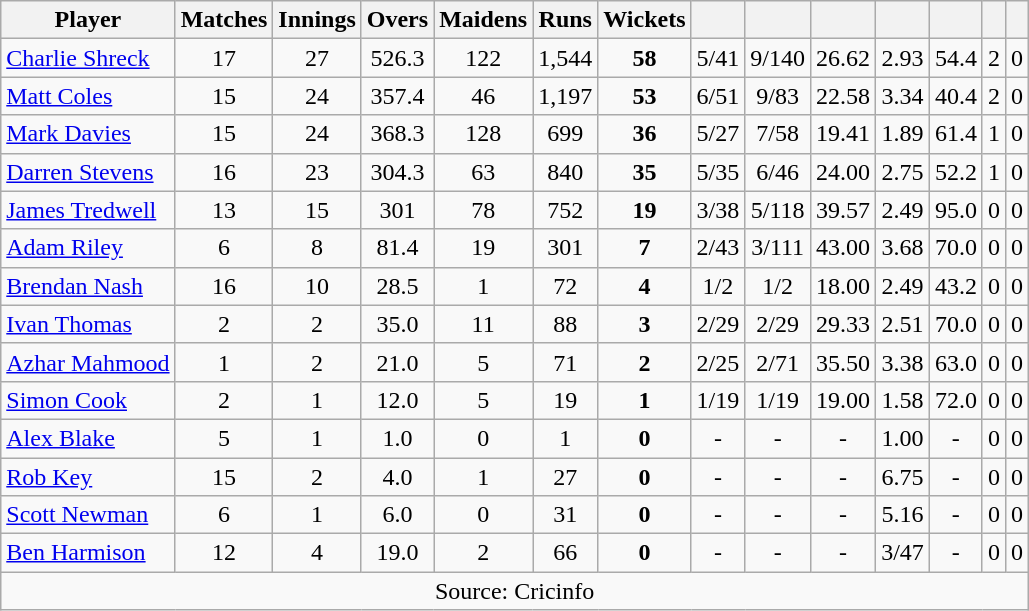<table class="wikitable" style="text-align:center">
<tr>
<th>Player</th>
<th>Matches</th>
<th>Innings</th>
<th>Overs</th>
<th>Maidens</th>
<th>Runs</th>
<th>Wickets</th>
<th></th>
<th></th>
<th></th>
<th></th>
<th></th>
<th></th>
<th></th>
</tr>
<tr>
<td align="left"><a href='#'>Charlie Shreck</a></td>
<td>17</td>
<td>27</td>
<td>526.3</td>
<td>122</td>
<td>1,544</td>
<td><strong>58</strong></td>
<td>5/41</td>
<td>9/140</td>
<td>26.62</td>
<td>2.93</td>
<td>54.4</td>
<td>2</td>
<td>0</td>
</tr>
<tr>
<td align="left"><a href='#'>Matt Coles</a></td>
<td>15</td>
<td>24</td>
<td>357.4</td>
<td>46</td>
<td>1,197</td>
<td><strong>53</strong></td>
<td>6/51</td>
<td>9/83</td>
<td>22.58</td>
<td>3.34</td>
<td>40.4</td>
<td>2</td>
<td>0</td>
</tr>
<tr>
<td align="left"><a href='#'>Mark Davies</a></td>
<td>15</td>
<td>24</td>
<td>368.3</td>
<td>128</td>
<td>699</td>
<td><strong>36</strong></td>
<td>5/27</td>
<td>7/58</td>
<td>19.41</td>
<td>1.89</td>
<td>61.4</td>
<td>1</td>
<td>0</td>
</tr>
<tr>
<td align="left"><a href='#'>Darren Stevens</a></td>
<td>16</td>
<td>23</td>
<td>304.3</td>
<td>63</td>
<td>840</td>
<td><strong>35</strong></td>
<td>5/35</td>
<td>6/46</td>
<td>24.00</td>
<td>2.75</td>
<td>52.2</td>
<td>1</td>
<td>0</td>
</tr>
<tr>
<td align="left"><a href='#'>James Tredwell</a></td>
<td>13</td>
<td>15</td>
<td>301</td>
<td>78</td>
<td>752</td>
<td><strong>19</strong></td>
<td>3/38</td>
<td>5/118</td>
<td>39.57</td>
<td>2.49</td>
<td>95.0</td>
<td>0</td>
<td>0</td>
</tr>
<tr>
<td align="left"><a href='#'>Adam Riley</a></td>
<td>6</td>
<td>8</td>
<td>81.4</td>
<td>19</td>
<td>301</td>
<td><strong>7</strong></td>
<td>2/43</td>
<td>3/111</td>
<td>43.00</td>
<td>3.68</td>
<td>70.0</td>
<td>0</td>
<td>0</td>
</tr>
<tr>
<td align="left"><a href='#'>Brendan Nash</a></td>
<td>16</td>
<td>10</td>
<td>28.5</td>
<td>1</td>
<td>72</td>
<td><strong>4</strong></td>
<td>1/2</td>
<td>1/2</td>
<td>18.00</td>
<td>2.49</td>
<td>43.2</td>
<td>0</td>
<td>0</td>
</tr>
<tr>
<td align="left"><a href='#'>Ivan Thomas</a></td>
<td>2</td>
<td>2</td>
<td>35.0</td>
<td>11</td>
<td>88</td>
<td><strong>3</strong></td>
<td>2/29</td>
<td>2/29</td>
<td>29.33</td>
<td>2.51</td>
<td>70.0</td>
<td>0</td>
<td>0</td>
</tr>
<tr>
<td align="left"><a href='#'>Azhar Mahmood</a></td>
<td>1</td>
<td>2</td>
<td>21.0</td>
<td>5</td>
<td>71</td>
<td><strong>2</strong></td>
<td>2/25</td>
<td>2/71</td>
<td>35.50</td>
<td>3.38</td>
<td>63.0</td>
<td>0</td>
<td>0</td>
</tr>
<tr>
<td align="left"><a href='#'>Simon Cook</a></td>
<td>2</td>
<td>1</td>
<td>12.0</td>
<td>5</td>
<td>19</td>
<td><strong>1</strong></td>
<td>1/19</td>
<td>1/19</td>
<td>19.00</td>
<td>1.58</td>
<td>72.0</td>
<td>0</td>
<td>0</td>
</tr>
<tr>
<td align="left"><a href='#'>Alex Blake</a></td>
<td>5</td>
<td>1</td>
<td>1.0</td>
<td>0</td>
<td>1</td>
<td><strong>0</strong></td>
<td>-</td>
<td>-</td>
<td>-</td>
<td>1.00</td>
<td>-</td>
<td>0</td>
<td>0</td>
</tr>
<tr>
<td align="left"><a href='#'>Rob Key</a></td>
<td>15</td>
<td>2</td>
<td>4.0</td>
<td>1</td>
<td>27</td>
<td><strong>0</strong></td>
<td>-</td>
<td>-</td>
<td>-</td>
<td>6.75</td>
<td>-</td>
<td>0</td>
<td>0</td>
</tr>
<tr>
<td align="left"><a href='#'>Scott Newman</a></td>
<td>6</td>
<td>1</td>
<td>6.0</td>
<td>0</td>
<td>31</td>
<td><strong>0</strong></td>
<td>-</td>
<td>-</td>
<td>-</td>
<td>5.16</td>
<td>-</td>
<td>0</td>
<td>0</td>
</tr>
<tr>
<td align="left"><a href='#'>Ben Harmison</a></td>
<td>12</td>
<td>4</td>
<td>19.0</td>
<td>2</td>
<td>66</td>
<td><strong>0</strong></td>
<td>-</td>
<td>-</td>
<td>-</td>
<td>3/47</td>
<td>-</td>
<td>0</td>
<td>0</td>
</tr>
<tr>
<td colspan="14">Source: Cricinfo</td>
</tr>
</table>
